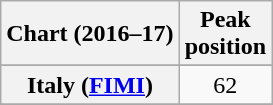<table class="wikitable sortable plainrowheaders" style="text-align:center">
<tr>
<th>Chart (2016–17)</th>
<th>Peak<br>position</th>
</tr>
<tr>
</tr>
<tr>
</tr>
<tr>
</tr>
<tr>
</tr>
<tr>
</tr>
<tr>
</tr>
<tr>
</tr>
<tr>
</tr>
<tr>
</tr>
<tr>
<th scope="row">Italy (<a href='#'>FIMI</a>)</th>
<td>62</td>
</tr>
<tr>
</tr>
<tr>
</tr>
<tr>
</tr>
<tr>
</tr>
<tr>
</tr>
<tr>
</tr>
<tr>
</tr>
<tr>
</tr>
<tr>
</tr>
<tr>
</tr>
<tr>
</tr>
<tr>
</tr>
<tr>
</tr>
</table>
